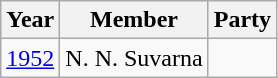<table class="wikitable sortable">
<tr>
<th>Year</th>
<th>Member</th>
<th colspan="2">Party</th>
</tr>
<tr>
<td><a href='#'>1952</a></td>
<td>N. N. Suvarna</td>
<td></td>
</tr>
</table>
